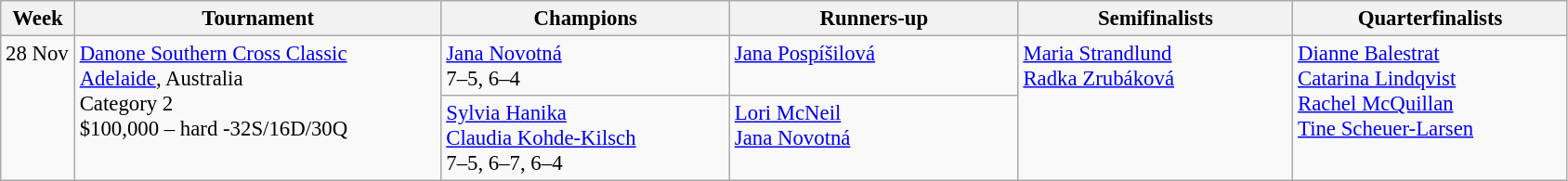<table class=wikitable style=font-size:95%>
<tr>
<th style="width:46px;">Week</th>
<th style="width:256px;">Tournament</th>
<th style="width:200px;">Champions</th>
<th style="width:200px;">Runners-up</th>
<th style="width:190px;">Semifinalists</th>
<th style="width:190px;">Quarterfinalists</th>
</tr>
<tr valign=top>
<td rowspan=2>28 Nov</td>
<td rowspan=2><a href='#'>Danone Southern Cross Classic</a><br><a href='#'>Adelaide</a>, Australia <br>Category 2  <br>$100,000 – hard -32S/16D/30Q</td>
<td> <a href='#'>Jana Novotná</a> <br>7–5, 6–4</td>
<td> <a href='#'>Jana Pospíšilová</a></td>
<td rowspan=2> <a href='#'>Maria Strandlund</a> <br> <a href='#'>Radka Zrubáková</a></td>
<td rowspan=2> <a href='#'>Dianne Balestrat</a> <br> <a href='#'>Catarina Lindqvist</a><br>  <a href='#'>Rachel McQuillan</a><br> <a href='#'>Tine Scheuer-Larsen</a></td>
</tr>
<tr valign="top">
<td> <a href='#'>Sylvia Hanika</a><br> <a href='#'>Claudia Kohde-Kilsch</a> <br>7–5, 6–7, 6–4</td>
<td> <a href='#'>Lori McNeil</a><br>  <a href='#'>Jana Novotná</a></td>
</tr>
</table>
